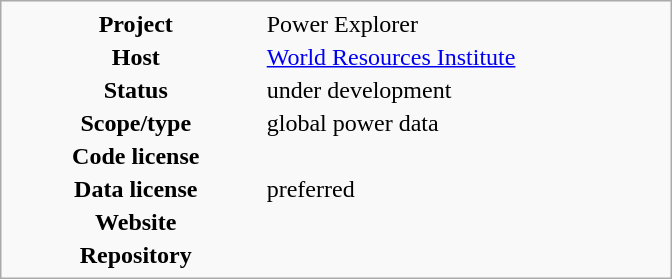<table class="infobox" style="width: 28em">
<tr>
<th style="width: 35%">Project</th>
<td style="width: 55%">Power Explorer</td>
</tr>
<tr>
<th>Host</th>
<td><a href='#'>World Resources Institute</a></td>
</tr>
<tr>
<th>Status</th>
<td>under development</td>
</tr>
<tr>
<th>Scope/type</th>
<td>global power data</td>
</tr>
<tr>
<th>Code license</th>
<td></td>
</tr>
<tr>
<th>Data license</th>
<td><a href='#'></a> preferred</td>
</tr>
<tr>
<th>Website</th>
<td></td>
</tr>
<tr>
<th>Repository</th>
<td></td>
</tr>
</table>
